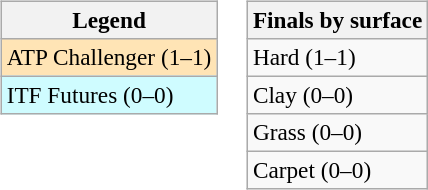<table>
<tr valign=top>
<td><br><table class=wikitable style=font-size:97%>
<tr>
<th>Legend</th>
</tr>
<tr bgcolor=moccasin>
<td>ATP Challenger (1–1)</td>
</tr>
<tr bgcolor=cffcff>
<td>ITF Futures (0–0)</td>
</tr>
</table>
</td>
<td><br><table class=wikitable style=font-size:97%>
<tr>
<th>Finals by surface</th>
</tr>
<tr>
<td>Hard (1–1)</td>
</tr>
<tr>
<td>Clay (0–0)</td>
</tr>
<tr>
<td>Grass (0–0)</td>
</tr>
<tr>
<td>Carpet (0–0)</td>
</tr>
</table>
</td>
</tr>
</table>
